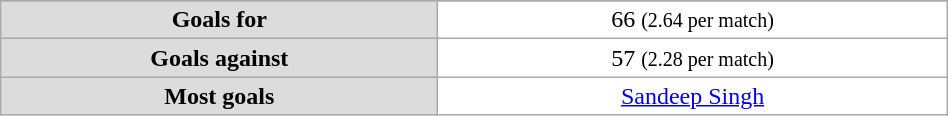<table class="wikitable" style="width:50%;text-align:center">
<tr>
</tr>
<tr>
<td style="background:gainsboro;"><strong>Goals for</strong></td>
<td style="background:white;">66 <small>(2.64 per match)</small></td>
</tr>
<tr>
<td style="background:gainsboro;"><strong>Goals against</strong></td>
<td style="background:white;">57 <small>(2.28 per match)</small></td>
</tr>
<tr>
<td style="background:gainsboro;"><strong>Most goals</strong></td>
<td style="background:white;"> <a href='#'>Sandeep Singh</a></td>
</tr>
</table>
